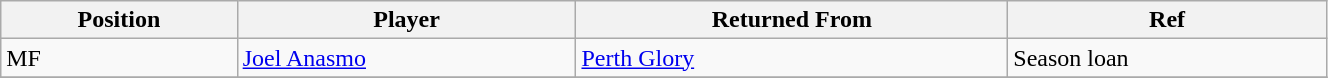<table class="wikitable sortable" style="width:70%; text-align:center; font-size:100%; text-align:left;">
<tr>
<th>Position</th>
<th>Player</th>
<th>Returned From</th>
<th>Ref</th>
</tr>
<tr>
<td>MF</td>
<td> <a href='#'>Joel Anasmo</a></td>
<td> <a href='#'>Perth Glory</a></td>
<td>Season loan</td>
</tr>
<tr>
</tr>
</table>
